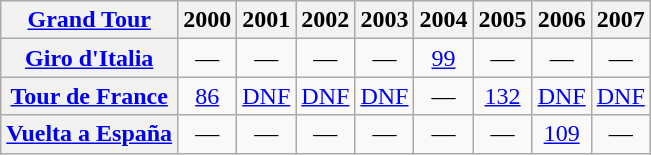<table class="wikitable plainrowheaders">
<tr>
<th scope="col"><a href='#'>Grand Tour</a></th>
<th scope="col">2000</th>
<th scope="col">2001</th>
<th scope="col">2002</th>
<th scope="col">2003</th>
<th scope="col">2004</th>
<th scope="col">2005</th>
<th scope="col">2006</th>
<th scope="col">2007</th>
</tr>
<tr style="text-align:center;">
<th scope="row"> <a href='#'>Giro d'Italia</a></th>
<td>—</td>
<td>—</td>
<td>—</td>
<td>—</td>
<td style="text-align:center;"><a href='#'>99</a></td>
<td>—</td>
<td>—</td>
<td>—</td>
</tr>
<tr style="text-align:center;">
<th scope="row"> <a href='#'>Tour de France</a></th>
<td style="text-align:center;"><a href='#'>86</a></td>
<td style="text-align:center;"><a href='#'>DNF</a></td>
<td style="text-align:center;"><a href='#'>DNF</a></td>
<td style="text-align:center;"><a href='#'>DNF</a></td>
<td>—</td>
<td style="text-align:center;"><a href='#'>132</a></td>
<td style="text-align:center;"><a href='#'>DNF</a></td>
<td style="text-align:center;"><a href='#'>DNF</a></td>
</tr>
<tr style="text-align:center;">
<th scope="row"> <a href='#'>Vuelta a España</a></th>
<td>—</td>
<td>—</td>
<td style="text-align:center;">—</td>
<td>—</td>
<td style="text-align:center;">—</td>
<td>—</td>
<td style="text-align:center;"><a href='#'>109</a></td>
<td>—</td>
</tr>
</table>
